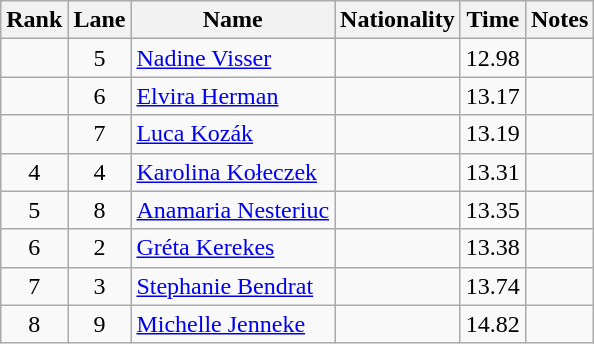<table class="wikitable sortable" style="text-align:center">
<tr>
<th>Rank</th>
<th>Lane</th>
<th>Name</th>
<th>Nationality</th>
<th>Time</th>
<th>Notes</th>
</tr>
<tr>
<td></td>
<td>5</td>
<td align=left><a href='#'>Nadine Visser</a></td>
<td align=left></td>
<td>12.98</td>
<td></td>
</tr>
<tr>
<td></td>
<td>6</td>
<td align=left><a href='#'>Elvira Herman</a></td>
<td align=left></td>
<td>13.17</td>
<td></td>
</tr>
<tr>
<td></td>
<td>7</td>
<td align=left><a href='#'>Luca Kozák</a></td>
<td align=left></td>
<td>13.19</td>
<td></td>
</tr>
<tr>
<td>4</td>
<td>4</td>
<td align=left><a href='#'>Karolina Kołeczek</a></td>
<td align=left></td>
<td>13.31</td>
<td></td>
</tr>
<tr>
<td>5</td>
<td>8</td>
<td align=left><a href='#'>Anamaria Nesteriuc</a></td>
<td align=left></td>
<td>13.35</td>
<td></td>
</tr>
<tr>
<td>6</td>
<td>2</td>
<td align=left><a href='#'>Gréta Kerekes</a></td>
<td align=left></td>
<td>13.38</td>
<td></td>
</tr>
<tr>
<td>7</td>
<td>3</td>
<td align=left><a href='#'>Stephanie Bendrat</a></td>
<td align=left></td>
<td>13.74</td>
<td></td>
</tr>
<tr>
<td>8</td>
<td>9</td>
<td align=left><a href='#'>Michelle Jenneke</a></td>
<td align=left></td>
<td>14.82</td>
<td></td>
</tr>
</table>
